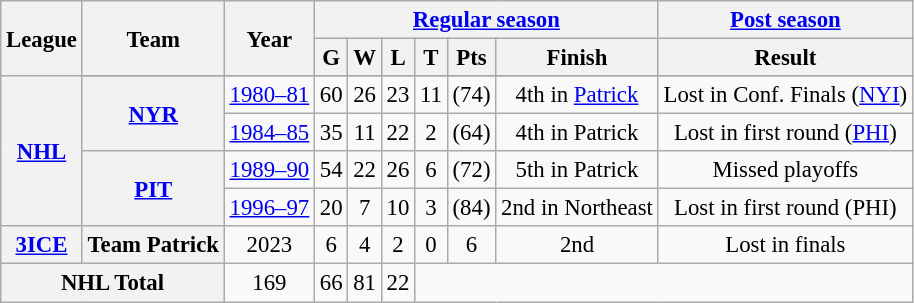<table class="wikitable" style="font-size: 95%; text-align:center;">
<tr>
<th rowspan="2">League</th>
<th rowspan="2">Team</th>
<th rowspan="2">Year</th>
<th colspan="6"><a href='#'>Regular season</a></th>
<th><a href='#'>Post season</a></th>
</tr>
<tr>
<th>G</th>
<th>W</th>
<th>L</th>
<th>T</th>
<th>Pts</th>
<th>Finish</th>
<th>Result</th>
</tr>
<tr>
<th rowspan="5"><a href='#'>NHL</a></th>
</tr>
<tr>
<th rowspan="2"><a href='#'>NYR</a></th>
<td><a href='#'>1980–81</a></td>
<td>60</td>
<td>26</td>
<td>23</td>
<td>11</td>
<td>(74)</td>
<td>4th in <a href='#'>Patrick</a></td>
<td>Lost in Conf. Finals (<a href='#'>NYI</a>)</td>
</tr>
<tr>
<td><a href='#'>1984–85</a></td>
<td>35</td>
<td>11</td>
<td>22</td>
<td>2</td>
<td>(64)</td>
<td>4th in Patrick</td>
<td>Lost in first round (<a href='#'>PHI</a>)</td>
</tr>
<tr>
<th rowspan="2"><a href='#'>PIT</a></th>
<td><a href='#'>1989–90</a></td>
<td>54</td>
<td>22</td>
<td>26</td>
<td>6</td>
<td>(72)</td>
<td>5th in Patrick</td>
<td>Missed playoffs</td>
</tr>
<tr>
<td><a href='#'>1996–97</a></td>
<td>20</td>
<td>7</td>
<td>10</td>
<td>3</td>
<td>(84)</td>
<td>2nd in Northeast</td>
<td>Lost in first round (PHI)</td>
</tr>
<tr>
<th><a href='#'>3ICE</a></th>
<th>Team Patrick</th>
<td>2023</td>
<td>6</td>
<td>4</td>
<td>2</td>
<td>0</td>
<td>6</td>
<td>2nd</td>
<td>Lost in finals</td>
</tr>
<tr>
<th colspan="2">NHL Total</th>
<td>169</td>
<td>66</td>
<td>81</td>
<td>22</td>
</tr>
</table>
